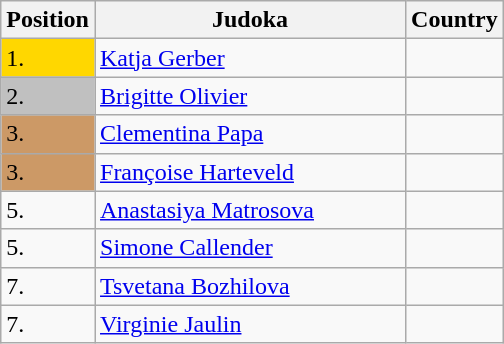<table class=wikitable>
<tr>
<th width=10>Position</th>
<th width=200>Judoka</th>
<th width=10>Country</th>
</tr>
<tr>
<td bgcolor=gold>1.</td>
<td><a href='#'>Katja Gerber</a></td>
<td></td>
</tr>
<tr>
<td bgcolor="silver">2.</td>
<td><a href='#'>Brigitte Olivier</a></td>
<td></td>
</tr>
<tr>
<td bgcolor="CC9966">3.</td>
<td><a href='#'>Clementina Papa</a></td>
<td></td>
</tr>
<tr>
<td bgcolor="CC9966">3.</td>
<td><a href='#'>Françoise Harteveld</a></td>
<td></td>
</tr>
<tr>
<td>5.</td>
<td><a href='#'>Anastasiya Matrosova</a></td>
<td></td>
</tr>
<tr>
<td>5.</td>
<td><a href='#'>Simone Callender</a></td>
<td></td>
</tr>
<tr>
<td>7.</td>
<td><a href='#'>Tsvetana Bozhilova</a></td>
<td></td>
</tr>
<tr>
<td>7.</td>
<td><a href='#'>Virginie Jaulin</a></td>
<td></td>
</tr>
</table>
